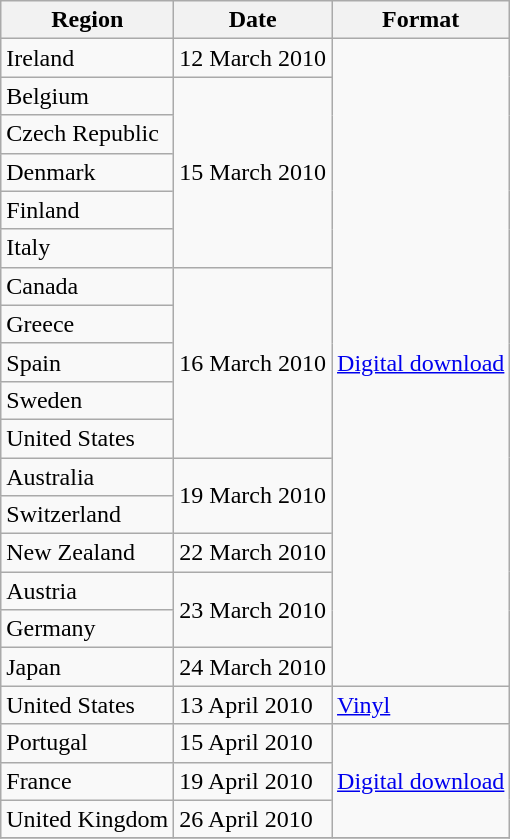<table class="wikitable">
<tr>
<th>Region</th>
<th>Date</th>
<th>Format</th>
</tr>
<tr>
<td>Ireland</td>
<td>12 March 2010</td>
<td rowspan="17"><a href='#'>Digital download</a></td>
</tr>
<tr>
<td>Belgium</td>
<td rowspan="5">15 March 2010</td>
</tr>
<tr>
<td>Czech Republic</td>
</tr>
<tr>
<td>Denmark</td>
</tr>
<tr>
<td>Finland</td>
</tr>
<tr>
<td>Italy</td>
</tr>
<tr>
<td>Canada</td>
<td rowspan="5">16 March 2010</td>
</tr>
<tr>
<td>Greece</td>
</tr>
<tr>
<td>Spain</td>
</tr>
<tr>
<td>Sweden</td>
</tr>
<tr>
<td>United States</td>
</tr>
<tr>
<td>Australia</td>
<td rowspan="2">19 March 2010</td>
</tr>
<tr>
<td>Switzerland</td>
</tr>
<tr>
<td>New Zealand</td>
<td>22 March 2010</td>
</tr>
<tr>
<td>Austria</td>
<td rowspan="2">23 March 2010</td>
</tr>
<tr>
<td>Germany</td>
</tr>
<tr>
<td>Japan</td>
<td>24 March 2010</td>
</tr>
<tr>
<td>United States</td>
<td>13 April 2010</td>
<td><a href='#'>Vinyl</a></td>
</tr>
<tr>
<td>Portugal</td>
<td>15 April 2010</td>
<td rowspan="3"><a href='#'>Digital download</a></td>
</tr>
<tr>
<td>France</td>
<td>19 April 2010</td>
</tr>
<tr>
<td>United Kingdom</td>
<td>26 April 2010</td>
</tr>
<tr>
</tr>
</table>
